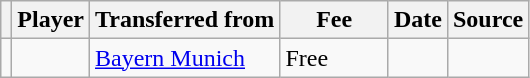<table class="wikitable plainrowheaders sortable">
<tr>
<th></th>
<th scope="col">Player</th>
<th>Transferred from</th>
<th style="width: 65px;">Fee</th>
<th scope="col">Date</th>
<th scope="col">Source</th>
</tr>
<tr>
<td align="center"></td>
<td></td>
<td> <a href='#'>Bayern Munich</a></td>
<td>Free</td>
<td></td>
<td></td>
</tr>
</table>
